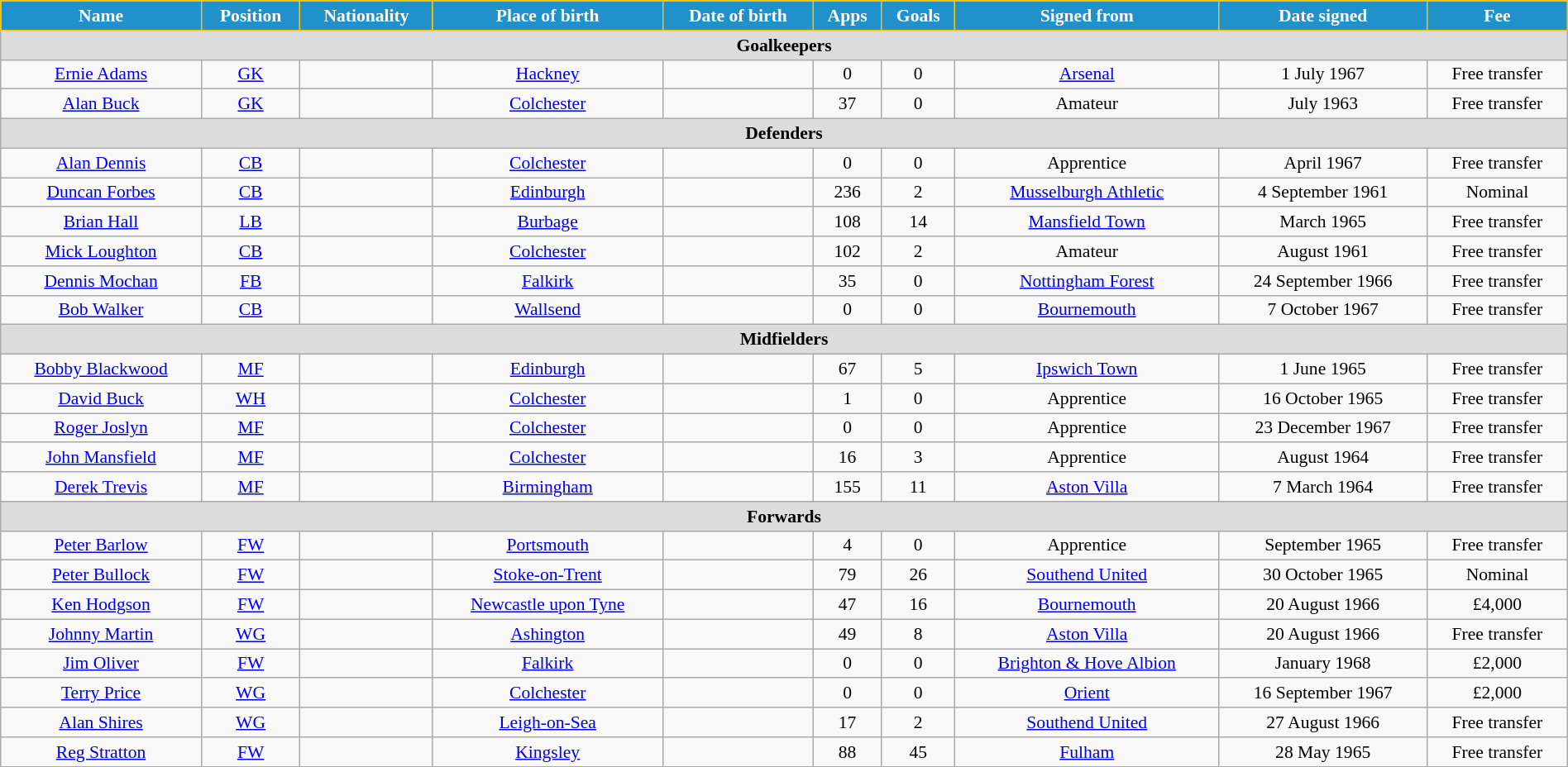<table class="wikitable" style="text-align:center; font-size:90%; width:100%;">
<tr>
<th style="background:#2191CC; color:white; border:1px solid #F7C408; text-align:center;">Name</th>
<th style="background:#2191CC; color:white; border:1px solid #F7C408; text-align:center;">Position</th>
<th style="background:#2191CC; color:white; border:1px solid #F7C408; text-align:center;">Nationality</th>
<th style="background:#2191CC; color:white; border:1px solid #F7C408; text-align:center;">Place of birth</th>
<th style="background:#2191CC; color:white; border:1px solid #F7C408; text-align:center;">Date of birth</th>
<th style="background:#2191CC; color:white; border:1px solid #F7C408; text-align:center;">Apps</th>
<th style="background:#2191CC; color:white; border:1px solid #F7C408; text-align:center;">Goals</th>
<th style="background:#2191CC; color:white; border:1px solid #F7C408; text-align:center;">Signed from</th>
<th style="background:#2191CC; color:white; border:1px solid #F7C408; text-align:center;">Date signed</th>
<th style="background:#2191CC; color:white; border:1px solid #F7C408; text-align:center;">Fee</th>
</tr>
<tr>
<th colspan="12" style="background:#dcdcdc; text-align:center;">Goalkeepers</th>
</tr>
<tr>
<td><a href='#'>Ernie Adams</a></td>
<td><a href='#'>GK</a></td>
<td></td>
<td><a href='#'>Hackney</a></td>
<td></td>
<td>0</td>
<td>0</td>
<td> <a href='#'>Arsenal</a></td>
<td>1 July 1967</td>
<td>Free transfer</td>
</tr>
<tr>
<td><a href='#'>Alan Buck</a></td>
<td><a href='#'>GK</a></td>
<td></td>
<td><a href='#'>Colchester</a></td>
<td></td>
<td>37</td>
<td>0</td>
<td>Amateur</td>
<td>July 1963</td>
<td>Free transfer</td>
</tr>
<tr>
<th colspan="12" style="background:#dcdcdc; text-align:center;">Defenders</th>
</tr>
<tr>
<td><a href='#'>Alan Dennis</a></td>
<td><a href='#'>CB</a></td>
<td></td>
<td><a href='#'>Colchester</a></td>
<td></td>
<td>0</td>
<td>0</td>
<td>Apprentice</td>
<td>April 1967</td>
<td>Free transfer</td>
</tr>
<tr>
<td><a href='#'>Duncan Forbes</a></td>
<td><a href='#'>CB</a></td>
<td></td>
<td><a href='#'>Edinburgh</a></td>
<td></td>
<td>236</td>
<td>2</td>
<td> <a href='#'>Musselburgh Athletic</a></td>
<td>4 September 1961</td>
<td>Nominal</td>
</tr>
<tr>
<td><a href='#'>Brian Hall</a></td>
<td><a href='#'>LB</a></td>
<td></td>
<td><a href='#'>Burbage</a></td>
<td></td>
<td>108</td>
<td>14</td>
<td> <a href='#'>Mansfield Town</a></td>
<td>March 1965</td>
<td>Free transfer</td>
</tr>
<tr>
<td><a href='#'>Mick Loughton</a></td>
<td><a href='#'>CB</a></td>
<td></td>
<td><a href='#'>Colchester</a></td>
<td></td>
<td>102</td>
<td>2</td>
<td>Amateur</td>
<td>August 1961</td>
<td>Free transfer</td>
</tr>
<tr>
<td><a href='#'>Dennis Mochan</a></td>
<td><a href='#'>FB</a></td>
<td></td>
<td><a href='#'>Falkirk</a></td>
<td></td>
<td>35</td>
<td>0</td>
<td> <a href='#'>Nottingham Forest</a></td>
<td>24 September 1966</td>
<td>Free transfer</td>
</tr>
<tr>
<td><a href='#'>Bob Walker</a></td>
<td><a href='#'>CB</a></td>
<td></td>
<td><a href='#'>Wallsend</a></td>
<td></td>
<td>0</td>
<td>0</td>
<td> <a href='#'>Bournemouth</a></td>
<td>7 October 1967</td>
<td>Free transfer</td>
</tr>
<tr>
<th colspan="12" style="background:#dcdcdc; text-align:center;">Midfielders</th>
</tr>
<tr>
<td><a href='#'>Bobby Blackwood</a></td>
<td><a href='#'>MF</a></td>
<td></td>
<td><a href='#'>Edinburgh</a></td>
<td></td>
<td>67</td>
<td>5</td>
<td> <a href='#'>Ipswich Town</a></td>
<td>1 June 1965</td>
<td>Free transfer</td>
</tr>
<tr>
<td><a href='#'>David Buck</a></td>
<td><a href='#'>WH</a></td>
<td></td>
<td><a href='#'>Colchester</a></td>
<td></td>
<td>1</td>
<td>0</td>
<td>Apprentice</td>
<td>16 October 1965</td>
<td>Free transfer</td>
</tr>
<tr>
<td><a href='#'>Roger Joslyn</a></td>
<td><a href='#'>MF</a></td>
<td></td>
<td><a href='#'>Colchester</a></td>
<td></td>
<td>0</td>
<td>0</td>
<td>Apprentice</td>
<td>23 December 1967</td>
<td>Free transfer</td>
</tr>
<tr>
<td><a href='#'>John Mansfield</a></td>
<td><a href='#'>MF</a></td>
<td></td>
<td><a href='#'>Colchester</a></td>
<td></td>
<td>16</td>
<td>3</td>
<td>Apprentice</td>
<td>August 1964</td>
<td>Free transfer</td>
</tr>
<tr>
<td><a href='#'>Derek Trevis</a></td>
<td><a href='#'>MF</a></td>
<td></td>
<td><a href='#'>Birmingham</a></td>
<td></td>
<td>155</td>
<td>11</td>
<td> <a href='#'>Aston Villa</a></td>
<td>7 March 1964</td>
<td>Free transfer</td>
</tr>
<tr>
<th colspan="12" style="background:#dcdcdc; text-align:center;">Forwards</th>
</tr>
<tr>
<td><a href='#'>Peter Barlow</a></td>
<td><a href='#'>FW</a></td>
<td></td>
<td><a href='#'>Portsmouth</a></td>
<td></td>
<td>4</td>
<td>0</td>
<td>Apprentice</td>
<td>September 1965</td>
<td>Free transfer</td>
</tr>
<tr>
<td><a href='#'>Peter Bullock</a></td>
<td><a href='#'>FW</a></td>
<td></td>
<td><a href='#'>Stoke-on-Trent</a></td>
<td></td>
<td>79</td>
<td>26</td>
<td> <a href='#'>Southend United</a></td>
<td>30 October 1965</td>
<td>Nominal</td>
</tr>
<tr>
<td><a href='#'>Ken Hodgson</a></td>
<td><a href='#'>FW</a></td>
<td></td>
<td><a href='#'>Newcastle upon Tyne</a></td>
<td></td>
<td>47</td>
<td>16</td>
<td> <a href='#'>Bournemouth</a></td>
<td>20 August 1966</td>
<td>£4,000</td>
</tr>
<tr>
<td><a href='#'>Johnny Martin</a></td>
<td><a href='#'>WG</a></td>
<td></td>
<td><a href='#'>Ashington</a></td>
<td></td>
<td>49</td>
<td>8</td>
<td> <a href='#'>Aston Villa</a></td>
<td>20 August 1966</td>
<td>Free transfer</td>
</tr>
<tr>
<td><a href='#'>Jim Oliver</a></td>
<td><a href='#'>FW</a></td>
<td></td>
<td><a href='#'>Falkirk</a></td>
<td></td>
<td>0</td>
<td>0</td>
<td> <a href='#'>Brighton & Hove Albion</a></td>
<td>January 1968</td>
<td>£2,000</td>
</tr>
<tr>
<td><a href='#'>Terry Price</a></td>
<td><a href='#'>WG</a></td>
<td></td>
<td><a href='#'>Colchester</a></td>
<td></td>
<td>0</td>
<td>0</td>
<td> <a href='#'>Orient</a></td>
<td>16 September 1967</td>
<td>£2,000</td>
</tr>
<tr>
<td><a href='#'>Alan Shires</a></td>
<td><a href='#'>WG</a></td>
<td></td>
<td><a href='#'>Leigh-on-Sea</a></td>
<td></td>
<td>17</td>
<td>2</td>
<td> <a href='#'>Southend United</a></td>
<td>27 August 1966</td>
<td>Free transfer</td>
</tr>
<tr>
<td><a href='#'>Reg Stratton</a></td>
<td><a href='#'>FW</a></td>
<td></td>
<td><a href='#'>Kingsley</a></td>
<td></td>
<td>88</td>
<td>45</td>
<td> <a href='#'>Fulham</a></td>
<td>28 May 1965</td>
<td>Free transfer</td>
</tr>
</table>
